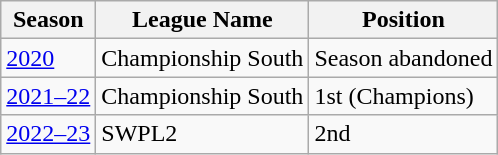<table class="wikitable">
<tr>
<th>Season</th>
<th>League Name</th>
<th>Position</th>
</tr>
<tr>
<td><a href='#'>2020</a></td>
<td>Championship South</td>
<td>Season abandoned</td>
</tr>
<tr>
<td><a href='#'>2021–22</a></td>
<td>Championship South</td>
<td>1st (Champions)</td>
</tr>
<tr>
<td><a href='#'>2022–23</a></td>
<td>SWPL2</td>
<td>2nd</td>
</tr>
</table>
